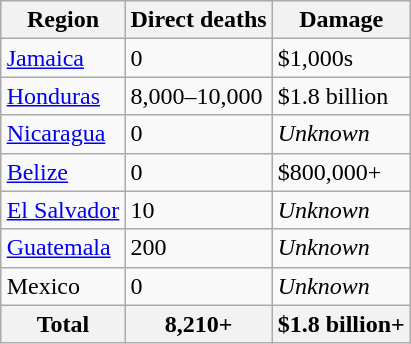<table class="wikitable" border="1" style="float:right;margin:0 0 0.5em 1em;">
<tr>
<th scope=col>Region</th>
<th scope=col>Direct deaths</th>
<th scope=col>Damage</th>
</tr>
<tr>
<td><a href='#'>Jamaica</a></td>
<td>0</td>
<td>$1,000s</td>
</tr>
<tr>
<td><a href='#'>Honduras</a></td>
<td>8,000–10,000</td>
<td>$1.8 billion</td>
</tr>
<tr>
<td><a href='#'>Nicaragua</a></td>
<td>0</td>
<td><em>Unknown</em></td>
</tr>
<tr>
<td><a href='#'>Belize</a></td>
<td>0</td>
<td>$800,000+</td>
</tr>
<tr>
<td><a href='#'>El Salvador</a></td>
<td>10</td>
<td><em>Unknown</em></td>
</tr>
<tr>
<td><a href='#'>Guatemala</a></td>
<td>200</td>
<td><em>Unknown</em></td>
</tr>
<tr>
<td>Mexico</td>
<td>0</td>
<td><em>Unknown</em></td>
</tr>
<tr>
<th>Total</th>
<th>8,210+</th>
<th>$1.8 billion+</th>
</tr>
</table>
